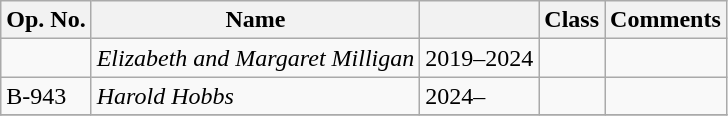<table class="wikitable">
<tr>
<th>Op. No.</th>
<th>Name</th>
<th></th>
<th>Class</th>
<th>Comments</th>
</tr>
<tr>
<td></td>
<td><em>Elizabeth and Margaret Milligan</em></td>
<td>2019–2024</td>
<td></td>
<td></td>
</tr>
<tr>
<td>B-943</td>
<td><em>Harold Hobbs</em></td>
<td>2024–</td>
<td></td>
<td></td>
</tr>
<tr>
</tr>
</table>
